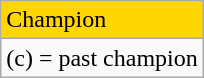<table class="wikitable">
<tr style="background:gold">
<td>Champion</td>
</tr>
<tr>
<td>(c) = past champion</td>
</tr>
</table>
